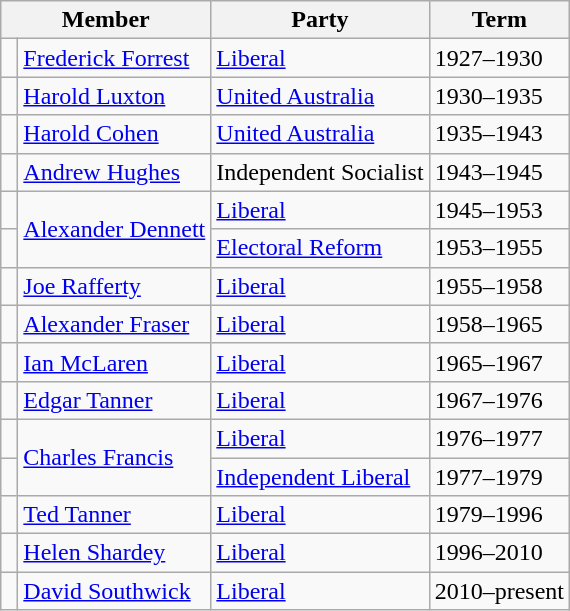<table class="wikitable">
<tr>
<th colspan="2">Member</th>
<th>Party</th>
<th>Term</th>
</tr>
<tr>
<td> </td>
<td><a href='#'>Frederick Forrest</a></td>
<td><a href='#'>Liberal</a></td>
<td>1927–1930</td>
</tr>
<tr>
<td> </td>
<td><a href='#'>Harold Luxton</a></td>
<td><a href='#'>United Australia</a></td>
<td>1930–1935</td>
</tr>
<tr>
<td> </td>
<td><a href='#'>Harold Cohen</a></td>
<td><a href='#'>United Australia</a></td>
<td>1935–1943</td>
</tr>
<tr>
<td> </td>
<td><a href='#'>Andrew Hughes</a></td>
<td>Independent Socialist</td>
<td>1943–1945</td>
</tr>
<tr>
<td> </td>
<td rowspan=2><a href='#'>Alexander Dennett</a></td>
<td><a href='#'>Liberal</a></td>
<td>1945–1953</td>
</tr>
<tr>
<td> </td>
<td><a href='#'>Electoral Reform</a></td>
<td>1953–1955</td>
</tr>
<tr>
<td> </td>
<td><a href='#'>Joe Rafferty</a></td>
<td><a href='#'>Liberal</a></td>
<td>1955–1958</td>
</tr>
<tr>
<td> </td>
<td><a href='#'>Alexander Fraser</a></td>
<td><a href='#'>Liberal</a></td>
<td>1958–1965</td>
</tr>
<tr>
<td> </td>
<td><a href='#'>Ian McLaren</a></td>
<td><a href='#'>Liberal</a></td>
<td>1965–1967</td>
</tr>
<tr>
<td> </td>
<td><a href='#'>Edgar Tanner</a></td>
<td><a href='#'>Liberal</a></td>
<td>1967–1976</td>
</tr>
<tr>
<td> </td>
<td rowspan=2><a href='#'>Charles Francis</a></td>
<td><a href='#'>Liberal</a></td>
<td>1976–1977</td>
</tr>
<tr>
<td> </td>
<td><a href='#'>Independent Liberal</a></td>
<td>1977–1979</td>
</tr>
<tr>
<td> </td>
<td><a href='#'>Ted Tanner</a></td>
<td><a href='#'>Liberal</a></td>
<td>1979–1996</td>
</tr>
<tr>
<td> </td>
<td><a href='#'>Helen Shardey</a></td>
<td><a href='#'>Liberal</a></td>
<td>1996–2010</td>
</tr>
<tr>
<td> </td>
<td><a href='#'>David Southwick</a></td>
<td><a href='#'>Liberal</a></td>
<td>2010–present</td>
</tr>
</table>
